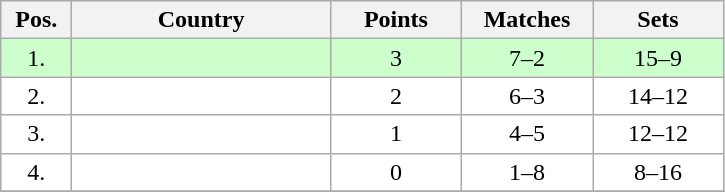<table class="wikitable" style="text-align:center;">
<tr>
<th width=40>Pos.</th>
<th width=165>Country</th>
<th width=80>Points</th>
<th width=80>Matches</th>
<th width=80>Sets</th>
</tr>
<tr style="background:#ccffcc;">
<td>1.</td>
<td style="text-align:left;"></td>
<td>3</td>
<td>7–2</td>
<td>15–9</td>
</tr>
<tr style="background:#ffffff;">
<td>2.</td>
<td style="text-align:left;"></td>
<td>2</td>
<td>6–3</td>
<td>14–12</td>
</tr>
<tr style="background:#ffffff;">
<td>3.</td>
<td style="text-align:left;"></td>
<td>1</td>
<td>4–5</td>
<td>12–12</td>
</tr>
<tr style="background:#ffffff;">
<td>4.</td>
<td style="text-align:left;"></td>
<td>0</td>
<td>1–8</td>
<td>8–16</td>
</tr>
<tr style="background:#ffffff;">
</tr>
</table>
